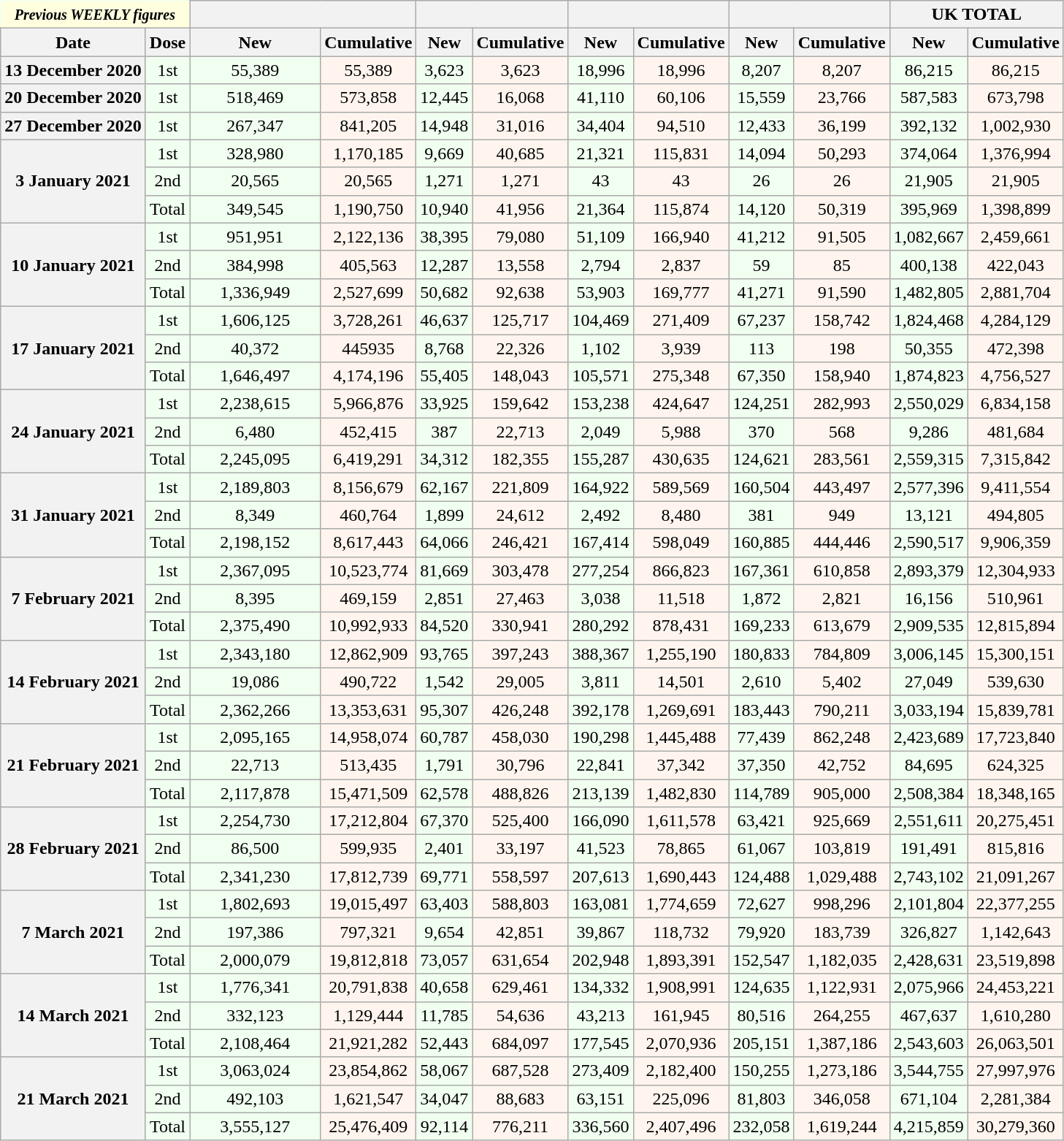<table class="wikitable sortable" style="border: none; background: #F0FFF0; text-align: center;">
<tr>
<th colspan="2" rowspan="1" style="border: none; background: LightYellow;"><small><em>Previous WEEKLY figures</em></small></th>
<th colspan="2"></th>
<th colspan="2"></th>
<th colspan="2"></th>
<th colspan="2"></th>
<th colspan="2">UK TOTAL</th>
</tr>
<tr>
<th>Date</th>
<th>Dose</th>
<th>New</th>
<th>Cumulative</th>
<th>New</th>
<th>Cumulative</th>
<th>New</th>
<th>Cumulative</th>
<th>New</th>
<th>Cumulative</th>
<th>New</th>
<th>Cumulative</th>
</tr>
<tr>
<th>13 December 2020</th>
<td>1st</td>
<td style="width: 7em;">55,389</td>
<td style="background:#FFF5EE;">55,389</td>
<td>3,623</td>
<td style="background:#FFF5EE;">3,623</td>
<td>18,996</td>
<td style="background:#FFF5EE;">18,996</td>
<td>8,207</td>
<td style="background:#FFF5EE;">8,207</td>
<td>86,215</td>
<td style="background:#FFF5EE;">86,215</td>
</tr>
<tr>
<th>20 December 2020</th>
<td>1st</td>
<td>518,469</td>
<td style="background:#FFF5EE;">573,858</td>
<td>12,445</td>
<td style="background:#FFF5EE;">16,068</td>
<td>41,110</td>
<td style="background:#FFF5EE;">60,106</td>
<td>15,559</td>
<td style="background:#FFF5EE;">23,766</td>
<td>587,583</td>
<td style="background:#FFF5EE;">673,798</td>
</tr>
<tr>
<th>27 December 2020</th>
<td>1st</td>
<td>267,347</td>
<td style="background:#FFF5EE;">841,205</td>
<td>14,948</td>
<td style="background:#FFF5EE;">31,016</td>
<td>34,404</td>
<td style="background:#FFF5EE;">94,510</td>
<td>12,433</td>
<td style="background:#FFF5EE;">36,199</td>
<td>392,132</td>
<td style="background:#FFF5EE;">1,002,930</td>
</tr>
<tr>
<th rowspan="3">3 January 2021</th>
<td>1st</td>
<td>328,980</td>
<td style="background:#FFF5EE;">1,170,185</td>
<td>9,669</td>
<td style="background:#FFF5EE;">40,685</td>
<td>21,321</td>
<td style="background:#FFF5EE;">115,831</td>
<td>14,094</td>
<td style="background:#FFF5EE;">50,293</td>
<td>374,064</td>
<td style="background:#FFF5EE;">1,376,994</td>
</tr>
<tr>
<td>2nd</td>
<td>20,565</td>
<td style="background:#FFF5EE;">20,565</td>
<td>1,271</td>
<td style="background:#FFF5EE;">1,271</td>
<td>43</td>
<td style="background:#FFF5EE;">43</td>
<td>26</td>
<td style="background:#FFF5EE;">26</td>
<td>21,905</td>
<td style="background:#FFF5EE;">21,905</td>
</tr>
<tr>
<td>Total</td>
<td>349,545</td>
<td style="background:#FFF5EE;">1,190,750</td>
<td>10,940</td>
<td style="background:#FFF5EE;">41,956</td>
<td>21,364</td>
<td style="background:#FFF5EE;">115,874</td>
<td>14,120</td>
<td style="background:#FFF5EE;">50,319</td>
<td>395,969</td>
<td style="background:#FFF5EE;">1,398,899</td>
</tr>
<tr>
<th rowspan="3">10 January 2021</th>
<td>1st</td>
<td>951,951</td>
<td style="background:#FFF5EE;">2,122,136</td>
<td>38,395</td>
<td style="background:#FFF5EE;">79,080</td>
<td>51,109</td>
<td style="background:#FFF5EE;">166,940</td>
<td>41,212</td>
<td style="background:#FFF5EE;">91,505</td>
<td>1,082,667</td>
<td style="background:#FFF5EE;">2,459,661</td>
</tr>
<tr>
<td>2nd</td>
<td>384,998</td>
<td style="background:#FFF5EE;">405,563</td>
<td>12,287</td>
<td style="background:#FFF5EE;">13,558</td>
<td>2,794</td>
<td style="background:#FFF5EE;">2,837</td>
<td>59</td>
<td style="background:#FFF5EE;">85</td>
<td>400,138</td>
<td style="background:#FFF5EE;">422,043</td>
</tr>
<tr>
<td>Total</td>
<td>1,336,949</td>
<td style="background:#FFF5EE;">2,527,699</td>
<td>50,682</td>
<td style="background:#FFF5EE;">92,638</td>
<td>53,903</td>
<td style="background:#FFF5EE;">169,777</td>
<td>41,271</td>
<td style="background:#FFF5EE;">91,590</td>
<td>1,482,805</td>
<td style="background:#FFF5EE;">2,881,704</td>
</tr>
<tr>
<th rowspan="3">17 January 2021</th>
<td>1st</td>
<td>1,606,125</td>
<td style="background:#FFF5EE;">3,728,261</td>
<td>46,637</td>
<td style="background:#FFF5EE;">125,717</td>
<td>104,469</td>
<td style="background:#FFF5EE;">271,409</td>
<td>67,237</td>
<td style="background:#FFF5EE;">158,742</td>
<td>1,824,468</td>
<td style="background:#FFF5EE;">4,284,129</td>
</tr>
<tr>
<td>2nd</td>
<td>40,372</td>
<td style="background:#FFF5EE;">445935</td>
<td>8,768</td>
<td style="background:#FFF5EE;">22,326</td>
<td>1,102</td>
<td style="background:#FFF5EE;">3,939</td>
<td>113</td>
<td style="background:#FFF5EE;">198</td>
<td>50,355</td>
<td style="background:#FFF5EE;">472,398</td>
</tr>
<tr>
<td>Total</td>
<td>1,646,497</td>
<td style="background:#FFF5EE;">4,174,196</td>
<td>55,405</td>
<td style="background:#FFF5EE;">148,043</td>
<td>105,571</td>
<td style="background:#FFF5EE;">275,348</td>
<td>67,350</td>
<td style="background:#FFF5EE;">158,940</td>
<td>1,874,823</td>
<td style="background:#FFF5EE;">4,756,527</td>
</tr>
<tr>
<th rowspan="3">24 January 2021</th>
<td>1st</td>
<td>2,238,615</td>
<td style="background:#FFF5EE;">5,966,876</td>
<td>33,925</td>
<td style="background:#FFF5EE;">159,642</td>
<td>153,238</td>
<td style="background:#FFF5EE;">424,647</td>
<td>124,251</td>
<td style="background:#FFF5EE;">282,993</td>
<td>2,550,029</td>
<td style="background:#FFF5EE;">6,834,158</td>
</tr>
<tr>
<td>2nd</td>
<td>6,480</td>
<td style="background:#FFF5EE;">452,415</td>
<td>387</td>
<td style="background:#FFF5EE;">22,713</td>
<td>2,049</td>
<td style="background:#FFF5EE;">5,988</td>
<td>370</td>
<td style="background:#FFF5EE;">568</td>
<td>9,286</td>
<td style="background:#FFF5EE;">481,684</td>
</tr>
<tr>
<td>Total</td>
<td>2,245,095</td>
<td style="background:#FFF5EE;">6,419,291</td>
<td>34,312</td>
<td style="background:#FFF5EE;">182,355</td>
<td>155,287</td>
<td style="background:#FFF5EE;">430,635</td>
<td>124,621</td>
<td style="background:#FFF5EE;">283,561</td>
<td>2,559,315</td>
<td style="background:#FFF5EE;">7,315,842</td>
</tr>
<tr>
<th rowspan="3">31 January 2021</th>
<td>1st</td>
<td>2,189,803</td>
<td style="background:#FFF5EE;">8,156,679</td>
<td>62,167</td>
<td style="background:#FFF5EE;">221,809</td>
<td>164,922</td>
<td style="background:#FFF5EE;">589,569</td>
<td>160,504</td>
<td style="background:#FFF5EE;">443,497</td>
<td>2,577,396</td>
<td style="background:#FFF5EE;">9,411,554</td>
</tr>
<tr>
<td>2nd</td>
<td>8,349</td>
<td style="background:#FFF5EE;">460,764</td>
<td>1,899</td>
<td style="background:#FFF5EE;">24,612</td>
<td>2,492</td>
<td style="background:#FFF5EE;">8,480</td>
<td>381</td>
<td style="background:#FFF5EE;">949</td>
<td>13,121</td>
<td style="background:#FFF5EE;">494,805</td>
</tr>
<tr>
<td>Total</td>
<td>2,198,152</td>
<td style="background:#FFF5EE;">8,617,443</td>
<td>64,066</td>
<td style="background:#FFF5EE;">246,421</td>
<td>167,414</td>
<td style="background:#FFF5EE;">598,049</td>
<td>160,885</td>
<td style="background:#FFF5EE;">444,446</td>
<td>2,590,517</td>
<td style="background:#FFF5EE;">9,906,359</td>
</tr>
<tr>
<th rowspan="3">7 February 2021</th>
<td>1st</td>
<td>2,367,095</td>
<td style="background:#FFF5EE;">10,523,774</td>
<td>81,669</td>
<td style="background:#FFF5EE;">303,478</td>
<td>277,254</td>
<td style="background:#FFF5EE;">866,823</td>
<td>167,361</td>
<td style="background:#FFF5EE;">610,858</td>
<td>2,893,379</td>
<td style="background:#FFF5EE;">12,304,933</td>
</tr>
<tr>
<td>2nd</td>
<td>8,395</td>
<td style="background:#FFF5EE;">469,159</td>
<td>2,851</td>
<td style="background:#FFF5EE;">27,463</td>
<td>3,038</td>
<td style="background:#FFF5EE;">11,518</td>
<td>1,872</td>
<td style="background:#FFF5EE;">2,821</td>
<td>16,156</td>
<td style="background:#FFF5EE;">510,961</td>
</tr>
<tr>
<td>Total</td>
<td>2,375,490</td>
<td style="background:#FFF5EE;">10,992,933</td>
<td>84,520</td>
<td style="background:#FFF5EE;">330,941</td>
<td>280,292</td>
<td style="background:#FFF5EE;">878,431</td>
<td>169,233</td>
<td style="background:#FFF5EE;">613,679</td>
<td>2,909,535</td>
<td style="background:#FFF5EE;">12,815,894</td>
</tr>
<tr>
<th rowspan="3">14 February 2021</th>
<td>1st</td>
<td>2,343,180</td>
<td style="background:#FFF5EE;">12,862,909</td>
<td>93,765</td>
<td style="background:#FFF5EE;">397,243</td>
<td>388,367</td>
<td style="background:#FFF5EE;">1,255,190</td>
<td>180,833</td>
<td style="background:#FFF5EE;">784,809</td>
<td>3,006,145</td>
<td style="background:#FFF5EE;">15,300,151</td>
</tr>
<tr>
<td>2nd</td>
<td>19,086</td>
<td style="background:#FFF5EE;">490,722</td>
<td>1,542</td>
<td style="background:#FFF5EE;">29,005</td>
<td>3,811</td>
<td style="background:#FFF5EE;">14,501</td>
<td>2,610</td>
<td style="background:#FFF5EE;">5,402</td>
<td>27,049</td>
<td style="background:#FFF5EE;">539,630</td>
</tr>
<tr>
<td>Total</td>
<td>2,362,266</td>
<td style="background:#FFF5EE;">13,353,631</td>
<td>95,307</td>
<td style="background:#FFF5EE;">426,248</td>
<td>392,178</td>
<td style="background:#FFF5EE;">1,269,691</td>
<td>183,443</td>
<td style="background:#FFF5EE;">790,211</td>
<td>3,033,194</td>
<td style="background:#FFF5EE;">15,839,781</td>
</tr>
<tr>
<th rowspan="3">21 February 2021</th>
<td>1st</td>
<td>2,095,165</td>
<td style="background:#FFF5EE;">14,958,074</td>
<td>60,787</td>
<td style="background:#FFF5EE;">458,030</td>
<td>190,298</td>
<td style="background:#FFF5EE;">1,445,488</td>
<td>77,439</td>
<td style="background:#FFF5EE;">862,248</td>
<td>2,423,689</td>
<td style="background:#FFF5EE;">17,723,840</td>
</tr>
<tr>
<td>2nd</td>
<td>22,713</td>
<td style="background:#FFF5EE;">513,435</td>
<td>1,791</td>
<td style="background:#FFF5EE;">30,796</td>
<td>22,841</td>
<td style="background:#FFF5EE;">37,342</td>
<td>37,350</td>
<td style="background:#FFF5EE;">42,752</td>
<td>84,695</td>
<td style="background:#FFF5EE;">624,325</td>
</tr>
<tr>
<td>Total</td>
<td>2,117,878</td>
<td style="background:#FFF5EE;">15,471,509</td>
<td>62,578</td>
<td style="background:#FFF5EE;">488,826</td>
<td>213,139</td>
<td style="background:#FFF5EE;">1,482,830</td>
<td>114,789</td>
<td style="background:#FFF5EE;">905,000</td>
<td>2,508,384</td>
<td style="background:#FFF5EE;">18,348,165</td>
</tr>
<tr>
<th rowspan="3">28 February 2021</th>
<td>1st</td>
<td>2,254,730</td>
<td style="background:#FFF5EE;">17,212,804</td>
<td>67,370</td>
<td style="background:#FFF5EE;">525,400</td>
<td>166,090</td>
<td style="background:#FFF5EE;">1,611,578</td>
<td>63,421</td>
<td style="background:#FFF5EE;">925,669</td>
<td>2,551,611</td>
<td style="background:#FFF5EE;">20,275,451</td>
</tr>
<tr>
<td>2nd</td>
<td>86,500</td>
<td style="background:#FFF5EE;">599,935</td>
<td>2,401</td>
<td style="background:#FFF5EE;">33,197</td>
<td>41,523</td>
<td style="background:#FFF5EE;">78,865</td>
<td>61,067</td>
<td style="background:#FFF5EE;">103,819</td>
<td>191,491</td>
<td style="background:#FFF5EE;">815,816</td>
</tr>
<tr>
<td>Total</td>
<td>2,341,230</td>
<td style="background:#FFF5EE;">17,812,739</td>
<td>69,771</td>
<td style="background:#FFF5EE;">558,597</td>
<td>207,613</td>
<td style="background:#FFF5EE;">1,690,443</td>
<td>124,488</td>
<td style="background:#FFF5EE;">1,029,488</td>
<td>2,743,102</td>
<td style="background:#FFF5EE;">21,091,267</td>
</tr>
<tr>
<th rowspan="3">7 March 2021</th>
<td>1st</td>
<td>1,802,693</td>
<td style="background:#FFF5EE;">19,015,497</td>
<td>63,403</td>
<td style="background:#FFF5EE;">588,803</td>
<td>163,081</td>
<td style="background:#FFF5EE;">1,774,659</td>
<td>72,627</td>
<td style="background:#FFF5EE;">998,296</td>
<td>2,101,804</td>
<td style="background:#FFF5EE;">22,377,255</td>
</tr>
<tr>
<td>2nd</td>
<td>197,386</td>
<td style="background:#FFF5EE;">797,321</td>
<td>9,654</td>
<td style="background:#FFF5EE;">42,851</td>
<td>39,867</td>
<td style="background:#FFF5EE;">118,732</td>
<td>79,920</td>
<td style="background:#FFF5EE;">183,739</td>
<td>326,827</td>
<td style="background:#FFF5EE;">1,142,643</td>
</tr>
<tr>
<td>Total</td>
<td>2,000,079</td>
<td style="background:#FFF5EE;">19,812,818</td>
<td>73,057</td>
<td style="background:#FFF5EE;">631,654</td>
<td>202,948</td>
<td style="background:#FFF5EE;">1,893,391</td>
<td>152,547</td>
<td style="background:#FFF5EE;">1,182,035</td>
<td>2,428,631</td>
<td style="background:#FFF5EE;">23,519,898</td>
</tr>
<tr>
<th rowspan="3">14 March 2021</th>
<td>1st</td>
<td>1,776,341</td>
<td style="background:#FFF5EE;">20,791,838</td>
<td>40,658</td>
<td style="background:#FFF5EE;">629,461</td>
<td>134,332</td>
<td style="background:#FFF5EE;">1,908,991</td>
<td>124,635</td>
<td style="background:#FFF5EE;">1,122,931</td>
<td>2,075,966</td>
<td style="background:#FFF5EE;">24,453,221</td>
</tr>
<tr>
<td>2nd</td>
<td>332,123</td>
<td style="background:#FFF5EE;">1,129,444</td>
<td>11,785</td>
<td style="background:#FFF5EE;">54,636</td>
<td>43,213</td>
<td style="background:#FFF5EE;">161,945</td>
<td>80,516</td>
<td style="background:#FFF5EE;">264,255</td>
<td>467,637</td>
<td style="background:#FFF5EE;">1,610,280</td>
</tr>
<tr>
<td>Total</td>
<td>2,108,464</td>
<td style="background:#FFF5EE;">21,921,282</td>
<td>52,443</td>
<td style="background:#FFF5EE;">684,097</td>
<td>177,545</td>
<td style="background:#FFF5EE;">2,070,936</td>
<td>205,151</td>
<td style="background:#FFF5EE;">1,387,186</td>
<td>2,543,603</td>
<td style="background:#FFF5EE;">26,063,501</td>
</tr>
<tr>
<th rowspan="3">21 March 2021</th>
<td>1st</td>
<td>3,063,024</td>
<td style="background:#FFF5EE;">23,854,862</td>
<td>58,067</td>
<td style="background:#FFF5EE;">687,528</td>
<td>273,409</td>
<td style="background:#FFF5EE;">2,182,400</td>
<td>150,255</td>
<td style="background:#FFF5EE;">1,273,186</td>
<td>3,544,755</td>
<td style="background:#FFF5EE;">27,997,976</td>
</tr>
<tr>
<td>2nd</td>
<td>492,103</td>
<td style="background:#FFF5EE;">1,621,547</td>
<td>34,047</td>
<td style="background:#FFF5EE;">88,683</td>
<td>63,151</td>
<td style="background:#FFF5EE;">225,096</td>
<td>81,803</td>
<td style="background:#FFF5EE;">346,058</td>
<td>671,104</td>
<td style="background:#FFF5EE;">2,281,384</td>
</tr>
<tr>
<td>Total</td>
<td>3,555,127</td>
<td style="background:#FFF5EE;">25,476,409</td>
<td>92,114</td>
<td style="background:#FFF5EE;">776,211</td>
<td>336,560</td>
<td style="background:#FFF5EE;">2,407,496</td>
<td>232,058</td>
<td style="background:#FFF5EE;">1,619,244</td>
<td>4,215,859</td>
<td style="background:#FFF5EE;">30,279,360</td>
</tr>
</table>
